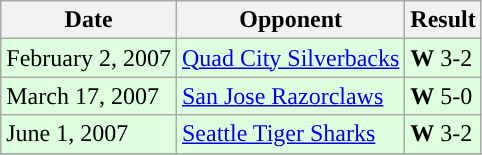<table class="wikitable">
<tr>
<th>Date</th>
<th>Opponent</th>
<th>Result</th>
</tr>
<tr style="background: #ddffdd;">
<td>February 2, 2007</td>
<td><a href='#'>Quad City Silverbacks</a></td>
<td><strong>W</strong> 3-2</td>
</tr>
<tr style="background: #ddffdd;">
<td>March 17, 2007</td>
<td><a href='#'>San Jose Razorclaws</a></td>
<td><strong>W</strong> 5-0</td>
</tr>
<tr style="background: #ddffdd;">
<td>June 1, 2007</td>
<td><a href='#'>Seattle Tiger Sharks</a></td>
<td><strong>W</strong> 3-2</td>
</tr>
<tr style="background: #ddffdd;">
</tr>
</table>
